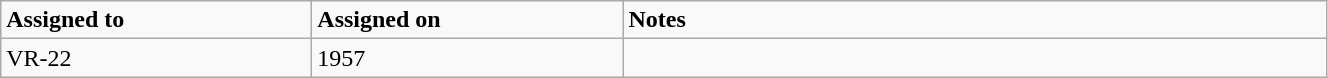<table class="wikitable" style="width: 70%;">
<tr>
<td style="width: 200px;"><strong>Assigned to</strong></td>
<td style="width: 200px;"><strong>Assigned on</strong></td>
<td><strong>Notes</strong></td>
</tr>
<tr>
<td>VR-22</td>
<td>1957</td>
<td></td>
</tr>
</table>
